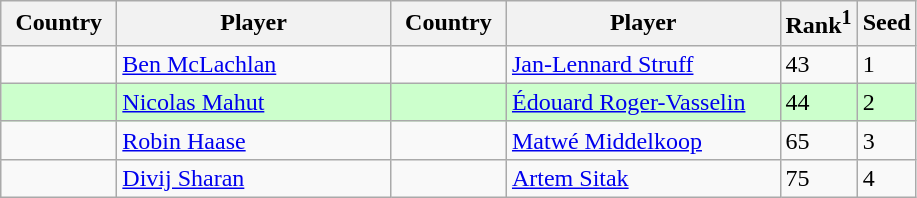<table class="sortable wikitable">
<tr>
<th width="70">Country</th>
<th width="175">Player</th>
<th width="70">Country</th>
<th width="175">Player</th>
<th>Rank<sup>1</sup></th>
<th>Seed</th>
</tr>
<tr>
<td></td>
<td><a href='#'>Ben McLachlan</a></td>
<td></td>
<td><a href='#'>Jan-Lennard Struff</a></td>
<td>43</td>
<td>1</td>
</tr>
<tr style="background:#cfc;">
<td></td>
<td><a href='#'>Nicolas Mahut</a></td>
<td></td>
<td><a href='#'>Édouard Roger-Vasselin</a></td>
<td>44</td>
<td>2</td>
</tr>
<tr>
<td></td>
<td><a href='#'>Robin Haase</a></td>
<td></td>
<td><a href='#'>Matwé Middelkoop</a></td>
<td>65</td>
<td>3</td>
</tr>
<tr>
<td></td>
<td><a href='#'>Divij Sharan</a></td>
<td></td>
<td><a href='#'>Artem Sitak</a></td>
<td>75</td>
<td>4</td>
</tr>
</table>
